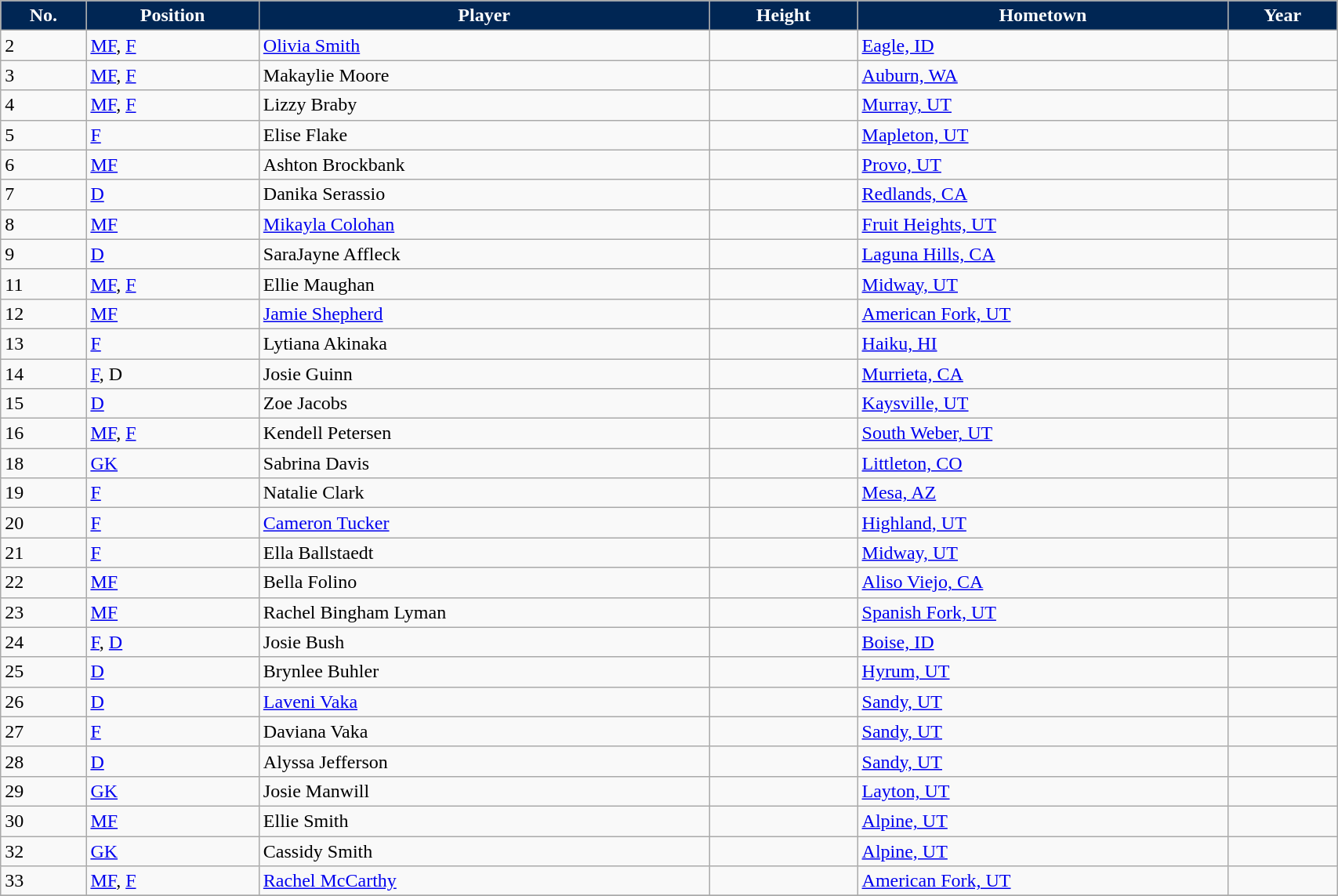<table class="wikitable sortable" style="width:90%">
<tr>
<th style="background:#002654; color:white;" scope="col">No.</th>
<th style="background:#002654; color:white;" scope="col">Position</th>
<th style="background:#002654; color:white;" scope="col">Player</th>
<th style="background:#002654; color:white;" scope="col">Height</th>
<th style="background:#002654; color:white;" scope="col">Hometown</th>
<th style="background:#002654; color:white;" scope="col">Year</th>
</tr>
<tr>
<td>2</td>
<td><a href='#'>MF</a>, <a href='#'>F</a></td>
<td><a href='#'>Olivia Smith</a></td>
<td></td>
<td><a href='#'>Eagle, ID</a></td>
<td></td>
</tr>
<tr>
<td>3</td>
<td><a href='#'>MF</a>, <a href='#'>F</a></td>
<td>Makaylie Moore</td>
<td></td>
<td><a href='#'>Auburn, WA</a></td>
<td></td>
</tr>
<tr>
<td>4</td>
<td><a href='#'>MF</a>, <a href='#'>F</a></td>
<td>Lizzy Braby</td>
<td></td>
<td><a href='#'>Murray, UT</a></td>
<td></td>
</tr>
<tr>
<td>5</td>
<td><a href='#'>F</a></td>
<td>Elise Flake</td>
<td></td>
<td><a href='#'>Mapleton, UT</a></td>
<td></td>
</tr>
<tr>
<td>6</td>
<td><a href='#'>MF</a></td>
<td>Ashton Brockbank</td>
<td></td>
<td><a href='#'>Provo, UT</a></td>
<td></td>
</tr>
<tr>
<td>7</td>
<td><a href='#'>D</a></td>
<td>Danika Serassio</td>
<td></td>
<td><a href='#'>Redlands, CA</a></td>
<td></td>
</tr>
<tr>
<td>8</td>
<td><a href='#'>MF</a></td>
<td><a href='#'>Mikayla Colohan</a></td>
<td></td>
<td><a href='#'>Fruit Heights, UT</a></td>
<td></td>
</tr>
<tr>
<td>9</td>
<td><a href='#'>D</a></td>
<td>SaraJayne Affleck</td>
<td></td>
<td><a href='#'>Laguna Hills, CA</a></td>
<td></td>
</tr>
<tr>
<td>11</td>
<td><a href='#'>MF</a>, <a href='#'>F</a></td>
<td>Ellie Maughan</td>
<td></td>
<td><a href='#'>Midway, UT</a></td>
<td></td>
</tr>
<tr>
<td>12</td>
<td><a href='#'>MF</a></td>
<td><a href='#'>Jamie Shepherd</a></td>
<td></td>
<td><a href='#'>American Fork, UT</a></td>
<td></td>
</tr>
<tr>
<td>13</td>
<td><a href='#'>F</a></td>
<td>Lytiana Akinaka</td>
<td></td>
<td><a href='#'>Haiku, HI</a></td>
<td></td>
</tr>
<tr>
<td>14</td>
<td><a href='#'>F</a>, D</td>
<td>Josie Guinn</td>
<td></td>
<td><a href='#'>Murrieta, CA</a></td>
<td></td>
</tr>
<tr>
<td>15</td>
<td><a href='#'>D</a></td>
<td>Zoe Jacobs</td>
<td></td>
<td><a href='#'>Kaysville, UT</a></td>
<td></td>
</tr>
<tr>
<td>16</td>
<td><a href='#'>MF</a>, <a href='#'>F</a></td>
<td>Kendell Petersen</td>
<td></td>
<td><a href='#'>South Weber, UT</a></td>
<td></td>
</tr>
<tr>
<td>18</td>
<td><a href='#'>GK</a></td>
<td>Sabrina Davis</td>
<td></td>
<td><a href='#'>Littleton, CO</a></td>
<td></td>
</tr>
<tr>
<td>19</td>
<td><a href='#'>F</a></td>
<td>Natalie Clark</td>
<td></td>
<td><a href='#'>Mesa, AZ</a></td>
<td></td>
</tr>
<tr>
<td>20</td>
<td><a href='#'>F</a></td>
<td><a href='#'>Cameron Tucker</a></td>
<td></td>
<td><a href='#'>Highland, UT</a></td>
<td></td>
</tr>
<tr>
<td>21</td>
<td><a href='#'>F</a></td>
<td>Ella Ballstaedt</td>
<td></td>
<td><a href='#'>Midway, UT</a></td>
<td></td>
</tr>
<tr>
<td>22</td>
<td><a href='#'>MF</a></td>
<td>Bella Folino</td>
<td></td>
<td><a href='#'>Aliso Viejo, CA</a></td>
<td></td>
</tr>
<tr>
<td>23</td>
<td><a href='#'>MF</a></td>
<td>Rachel Bingham Lyman</td>
<td></td>
<td><a href='#'>Spanish Fork, UT</a></td>
<td></td>
</tr>
<tr>
<td>24</td>
<td><a href='#'>F</a>, <a href='#'>D</a></td>
<td>Josie Bush</td>
<td></td>
<td><a href='#'>Boise, ID</a></td>
<td></td>
</tr>
<tr>
<td>25</td>
<td><a href='#'>D</a></td>
<td>Brynlee Buhler</td>
<td></td>
<td><a href='#'>Hyrum, UT</a></td>
<td></td>
</tr>
<tr>
<td>26</td>
<td><a href='#'>D</a></td>
<td><a href='#'>Laveni Vaka</a></td>
<td></td>
<td><a href='#'>Sandy, UT</a></td>
<td></td>
</tr>
<tr>
<td>27</td>
<td><a href='#'>F</a></td>
<td>Daviana Vaka</td>
<td></td>
<td><a href='#'>Sandy, UT</a></td>
<td></td>
</tr>
<tr>
<td>28</td>
<td><a href='#'>D</a></td>
<td>Alyssa Jefferson</td>
<td></td>
<td><a href='#'>Sandy, UT</a></td>
<td></td>
</tr>
<tr>
<td>29</td>
<td><a href='#'>GK</a></td>
<td>Josie Manwill</td>
<td></td>
<td><a href='#'>Layton, UT</a></td>
<td></td>
</tr>
<tr>
<td>30</td>
<td><a href='#'>MF</a></td>
<td>Ellie Smith</td>
<td></td>
<td><a href='#'>Alpine, UT</a></td>
<td></td>
</tr>
<tr>
<td>32</td>
<td><a href='#'>GK</a></td>
<td>Cassidy Smith</td>
<td></td>
<td><a href='#'>Alpine, UT</a></td>
<td></td>
</tr>
<tr>
<td>33</td>
<td><a href='#'>MF</a>, <a href='#'>F</a></td>
<td><a href='#'>Rachel McCarthy</a></td>
<td></td>
<td><a href='#'>American Fork, UT</a></td>
<td></td>
</tr>
<tr>
</tr>
</table>
